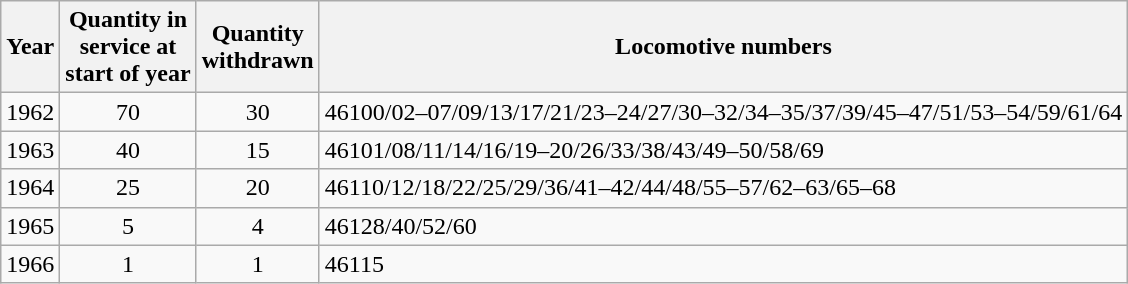<table class="wikitable" style=text-align:center>
<tr>
<th>Year</th>
<th>Quantity in<br>service at<br>start of year</th>
<th>Quantity<br>withdrawn</th>
<th>Locomotive numbers</th>
</tr>
<tr>
<td>1962</td>
<td>70</td>
<td>30</td>
<td align=left>46100/02–07/09/13/17/21/23–24/27/30–32/34–35/37/39/45–47/51/53–54/59/61/64</td>
</tr>
<tr>
<td>1963</td>
<td>40</td>
<td>15</td>
<td align=left>46101/08/11/14/16/19–20/26/33/38/43/49–50/58/69</td>
</tr>
<tr>
<td>1964</td>
<td>25</td>
<td>20</td>
<td align=left>46110/12/18/22/25/29/36/41–42/44/48/55–57/62–63/65–68</td>
</tr>
<tr>
<td>1965</td>
<td>5</td>
<td>4</td>
<td align=left>46128/40/52/60</td>
</tr>
<tr>
<td>1966</td>
<td>1</td>
<td>1</td>
<td align=left>46115</td>
</tr>
</table>
